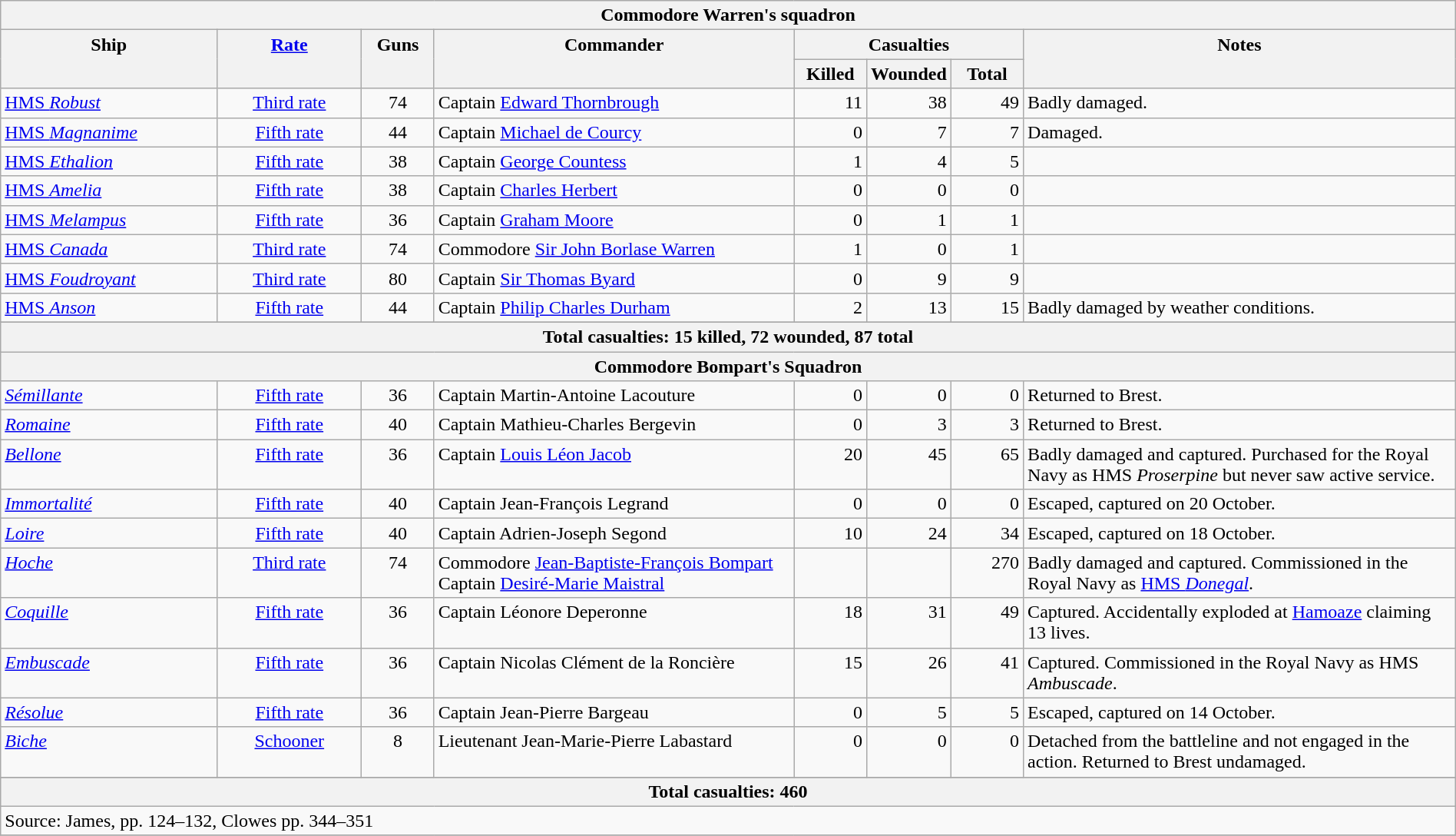<table class="wikitable" width=100%>
<tr valign="top">
<th colspan="11" bgcolor="white">Commodore Warren's squadron</th>
</tr>
<tr valign="top"|- valign="top">
<th width=15%; align= center rowspan=2>Ship</th>
<th width=10%; align= center rowspan=2><a href='#'>Rate</a></th>
<th width=5%; align= center rowspan=2>Guns</th>
<th width=25%; align= center rowspan=2>Commander</th>
<th width=15%; align= center colspan=3>Casualties</th>
<th width=30%; align= center rowspan=2>Notes</th>
</tr>
<tr valign="top">
<th width=5%; align= center>Killed</th>
<th width=5%; align= center>Wounded</th>
<th width=5%; align= center>Total</th>
</tr>
<tr valign="top">
<td align= left><a href='#'>HMS <em>Robust</em></a></td>
<td align= center><a href='#'>Third rate</a></td>
<td align= center>74</td>
<td align= left>Captain <a href='#'>Edward Thornbrough</a></td>
<td align= right>11</td>
<td align= right>38</td>
<td align= right>49</td>
<td align= left>Badly damaged.</td>
</tr>
<tr valign="top">
<td align= left><a href='#'>HMS <em>Magnanime</em></a></td>
<td align= center><a href='#'>Fifth rate</a></td>
<td align= center>44</td>
<td align= left>Captain <a href='#'>Michael de Courcy</a></td>
<td align= right>0</td>
<td align= right>7</td>
<td align= right>7</td>
<td align= left>Damaged.</td>
</tr>
<tr valign="top">
<td align= left><a href='#'>HMS <em>Ethalion</em></a></td>
<td align= center><a href='#'>Fifth rate</a></td>
<td align= center>38</td>
<td align= left>Captain <a href='#'>George Countess</a></td>
<td align= right>1</td>
<td align= right>4</td>
<td align= right>5</td>
<td align= left></td>
</tr>
<tr valign="top">
<td align= left><a href='#'>HMS <em>Amelia</em></a></td>
<td align= center><a href='#'>Fifth rate</a></td>
<td align= center>38</td>
<td align= left>Captain <a href='#'>Charles Herbert</a></td>
<td align= right>0</td>
<td align= right>0</td>
<td align= right>0</td>
<td align= left></td>
</tr>
<tr valign="top">
<td align= left><a href='#'>HMS <em>Melampus</em></a></td>
<td align= center><a href='#'>Fifth rate</a></td>
<td align= center>36</td>
<td align= left>Captain <a href='#'>Graham Moore</a></td>
<td align= right>0</td>
<td align= right>1</td>
<td align= right>1</td>
<td align= left></td>
</tr>
<tr valign="top">
<td align= left><a href='#'>HMS <em>Canada</em></a></td>
<td align= center><a href='#'>Third rate</a></td>
<td align= center>74</td>
<td align= left>Commodore <a href='#'>Sir John Borlase Warren</a></td>
<td align= right>1</td>
<td align= right>0</td>
<td align= right>1</td>
<td align= left></td>
</tr>
<tr valign="top">
<td align= left><a href='#'>HMS <em>Foudroyant</em></a></td>
<td align= center><a href='#'>Third rate</a></td>
<td align= center>80</td>
<td align= left>Captain <a href='#'>Sir Thomas Byard</a></td>
<td align= right>0</td>
<td align= right>9</td>
<td align= right>9</td>
<td align= left></td>
</tr>
<tr valign="top">
<td align= left><a href='#'>HMS <em>Anson</em></a></td>
<td align= center><a href='#'>Fifth rate</a></td>
<td align= center>44</td>
<td align= left>Captain <a href='#'>Philip Charles Durham</a></td>
<td align= right>2</td>
<td align= right>13</td>
<td align= right>15</td>
<td align= left>Badly damaged by weather conditions.</td>
</tr>
<tr>
</tr>
<tr valign="top">
<th colspan="11" bgcolor="white">Total casualties: 15 killed, 72 wounded, 87 total</th>
</tr>
<tr valign="top">
<th colspan="11" bgcolor="white">Commodore Bompart's Squadron</th>
</tr>
<tr valign="top">
<td align= left><a href='#'><em>Sémillante</em></a></td>
<td align= center><a href='#'>Fifth rate</a></td>
<td align= center>36</td>
<td align= left>Captain Martin-Antoine Lacouture</td>
<td align= right>0</td>
<td align= right>0</td>
<td align= right>0</td>
<td align= left>Returned to Brest.</td>
</tr>
<tr valign="top">
<td align= left><a href='#'><em>Romaine</em></a></td>
<td align= center><a href='#'>Fifth rate</a></td>
<td align= center>40</td>
<td align= left>Captain Mathieu-Charles Bergevin</td>
<td align= right>0</td>
<td align= right>3</td>
<td align= right>3</td>
<td align= left>Returned to Brest.</td>
</tr>
<tr valign="top">
<td align= left><a href='#'><em>Bellone</em></a></td>
<td align= center><a href='#'>Fifth rate</a></td>
<td align= center>36</td>
<td align= left>Captain <a href='#'>Louis Léon Jacob</a></td>
<td align= right>20</td>
<td align= right>45</td>
<td align= right>65</td>
<td align= left>Badly damaged and captured. Purchased for the Royal Navy as HMS <em>Proserpine</em> but never saw active service.</td>
</tr>
<tr valign="top">
<td align= left><a href='#'><em>Immortalité</em></a></td>
<td align= center><a href='#'>Fifth rate</a></td>
<td align= center>40</td>
<td align= left>Captain Jean-François Legrand</td>
<td align= right>0</td>
<td align= right>0</td>
<td align= right>0</td>
<td align= left>Escaped, captured on 20 October.</td>
</tr>
<tr valign="top">
<td align= left><a href='#'><em>Loire</em></a></td>
<td align= center><a href='#'>Fifth rate</a></td>
<td align= center>40</td>
<td align= left>Captain Adrien-Joseph Segond</td>
<td align= right>10</td>
<td align= right>24</td>
<td align= right>34</td>
<td align= left>Escaped, captured on 18 October.</td>
</tr>
<tr valign="top">
<td align= left><a href='#'><em>Hoche</em></a></td>
<td align= center><a href='#'>Third rate</a></td>
<td align= center>74</td>
<td align= left>Commodore <a href='#'>Jean-Baptiste-François Bompart</a><br>Captain <a href='#'>Desiré-Marie Maistral</a></td>
<td align= right></td>
<td align= right></td>
<td align= right>270</td>
<td align= left>Badly damaged and captured. Commissioned in the Royal Navy as <a href='#'>HMS <em>Donegal</em></a>.</td>
</tr>
<tr valign="top">
<td align= left><a href='#'><em>Coquille</em></a></td>
<td align= center><a href='#'>Fifth rate</a></td>
<td align= center>36</td>
<td align= left>Captain Léonore Deperonne</td>
<td align= right>18</td>
<td align= right>31</td>
<td align= right>49</td>
<td align= left>Captured. Accidentally exploded at <a href='#'>Hamoaze</a> claiming 13 lives.</td>
</tr>
<tr valign="top">
<td align= left><a href='#'><em>Embuscade</em></a></td>
<td align= center><a href='#'>Fifth rate</a></td>
<td align= center>36</td>
<td align= left>Captain Nicolas Clément de la Roncière</td>
<td align= right>15</td>
<td align= right>26</td>
<td align= right>41</td>
<td align= left>Captured. Commissioned in the Royal Navy as HMS <em>Ambuscade</em>.</td>
</tr>
<tr valign="top">
<td align= left><a href='#'><em>Résolue</em></a></td>
<td align= center><a href='#'>Fifth rate</a></td>
<td align= center>36</td>
<td align= left>Captain Jean-Pierre Bargeau</td>
<td align= right>0</td>
<td align= right>5</td>
<td align= right>5</td>
<td align= left>Escaped, captured on 14 October.</td>
</tr>
<tr valign="top">
<td align= left><a href='#'><em>Biche</em></a></td>
<td align= center><a href='#'>Schooner</a></td>
<td align= center>8</td>
<td align= left>Lieutenant Jean-Marie-Pierre Labastard</td>
<td align= right>0</td>
<td align= right>0</td>
<td align= right>0</td>
<td align= left>Detached from the battleline and not engaged in the action. Returned to Brest undamaged.</td>
</tr>
<tr>
</tr>
<tr valign="top">
<th colspan="11" bgcolor="white">Total casualties: 460</th>
</tr>
<tr valign="top">
<td colspan="9" align="left">Source: James, pp. 124–132, Clowes pp. 344–351</td>
</tr>
<tr>
</tr>
</table>
